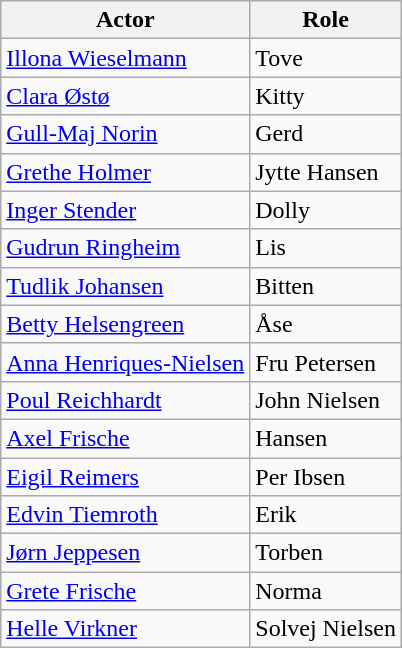<table class="wikitable">
<tr>
<th>Actor</th>
<th>Role</th>
</tr>
<tr>
<td><a href='#'>Illona Wieselmann</a></td>
<td>Tove</td>
</tr>
<tr>
<td><a href='#'>Clara Østø</a></td>
<td>Kitty</td>
</tr>
<tr>
<td><a href='#'>Gull-Maj Norin</a></td>
<td>Gerd</td>
</tr>
<tr>
<td><a href='#'>Grethe Holmer</a></td>
<td>Jytte Hansen</td>
</tr>
<tr>
<td><a href='#'>Inger Stender</a></td>
<td>Dolly</td>
</tr>
<tr>
<td><a href='#'>Gudrun Ringheim</a></td>
<td>Lis</td>
</tr>
<tr>
<td><a href='#'>Tudlik Johansen</a></td>
<td>Bitten</td>
</tr>
<tr>
<td><a href='#'>Betty Helsengreen</a></td>
<td>Åse</td>
</tr>
<tr>
<td><a href='#'>Anna Henriques-Nielsen</a></td>
<td>Fru Petersen</td>
</tr>
<tr>
<td><a href='#'>Poul Reichhardt</a></td>
<td>John Nielsen</td>
</tr>
<tr>
<td><a href='#'>Axel Frische</a></td>
<td>Hansen</td>
</tr>
<tr>
<td><a href='#'>Eigil Reimers</a></td>
<td>Per Ibsen</td>
</tr>
<tr>
<td><a href='#'>Edvin Tiemroth</a></td>
<td>Erik</td>
</tr>
<tr>
<td><a href='#'>Jørn Jeppesen</a></td>
<td>Torben</td>
</tr>
<tr>
<td><a href='#'>Grete Frische</a></td>
<td>Norma</td>
</tr>
<tr>
<td><a href='#'>Helle Virkner</a></td>
<td>Solvej Nielsen</td>
</tr>
</table>
